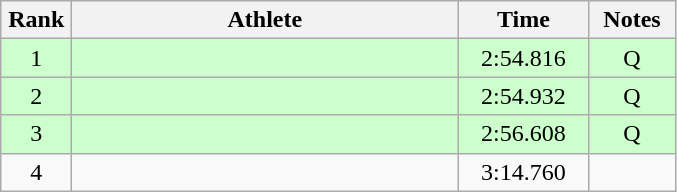<table class=wikitable style="text-align:center">
<tr>
<th width=40>Rank</th>
<th width=250>Athlete</th>
<th width=80>Time</th>
<th width=50>Notes</th>
</tr>
<tr bgcolor="ccffcc">
<td>1</td>
<td align=left></td>
<td>2:54.816</td>
<td>Q</td>
</tr>
<tr bgcolor="ccffcc">
<td>2</td>
<td align=left></td>
<td>2:54.932</td>
<td>Q</td>
</tr>
<tr bgcolor="ccffcc">
<td>3</td>
<td align=left></td>
<td>2:56.608</td>
<td>Q</td>
</tr>
<tr>
<td>4</td>
<td align=left></td>
<td>3:14.760</td>
<td></td>
</tr>
</table>
